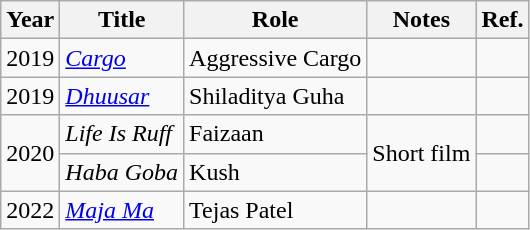<table class="wikitable sortable">
<tr>
<th>Year</th>
<th>Title</th>
<th>Role</th>
<th>Notes</th>
<th>Ref.</th>
</tr>
<tr>
<td>2019</td>
<td><em><a href='#'>Cargo</a></em></td>
<td>Aggressive Cargo</td>
<td></td>
<td></td>
</tr>
<tr>
<td>2019</td>
<td><em><a href='#'>Dhuusar</a></em></td>
<td>Shiladitya Guha</td>
<td></td>
<td></td>
</tr>
<tr>
<td rowspan="2">2020</td>
<td><em>Life Is Ruff</em></td>
<td>Faizaan</td>
<td rowspan="2">Short film</td>
<td></td>
</tr>
<tr>
<td><em>Haba Goba</em></td>
<td>Kush</td>
<td></td>
</tr>
<tr>
<td>2022</td>
<td><em><a href='#'>Maja Ma</a></em></td>
<td>Tejas Patel</td>
<td></td>
<td></td>
</tr>
</table>
